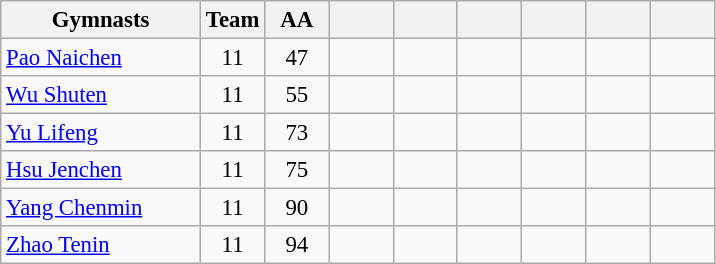<table class="wikitable sortable collapsible autocollapse plainrowheaders" style="text-align:center; font-size:95%;">
<tr>
<th width=28% class=unsortable>Gymnasts</th>
<th width=9% class=unsortable>Team</th>
<th width=9% class=unsortable>AA</th>
<th width=9% class=unsortable></th>
<th width=9% class=unsortable></th>
<th width=9% class=unsortable></th>
<th width=9% class=unsortable></th>
<th width=9% class=unsortable></th>
<th width=9% class=unsortable></th>
</tr>
<tr>
<td align=left><a href='#'>Pao Naichen</a></td>
<td>11</td>
<td>47</td>
<td></td>
<td></td>
<td></td>
<td></td>
<td></td>
<td></td>
</tr>
<tr>
<td align=left><a href='#'>Wu Shuten</a></td>
<td>11</td>
<td>55</td>
<td></td>
<td></td>
<td></td>
<td></td>
<td></td>
<td></td>
</tr>
<tr>
<td align=left><a href='#'>Yu Lifeng</a></td>
<td>11</td>
<td>73</td>
<td></td>
<td></td>
<td></td>
<td></td>
<td></td>
<td></td>
</tr>
<tr>
<td align=left><a href='#'>Hsu Jenchen</a></td>
<td>11</td>
<td>75</td>
<td></td>
<td></td>
<td></td>
<td></td>
<td></td>
<td></td>
</tr>
<tr>
<td align=left><a href='#'>Yang Chenmin</a></td>
<td>11</td>
<td>90</td>
<td></td>
<td></td>
<td></td>
<td></td>
<td></td>
<td></td>
</tr>
<tr>
<td align=left><a href='#'>Zhao Tenin</a></td>
<td>11</td>
<td>94</td>
<td></td>
<td></td>
<td></td>
<td></td>
<td></td>
<td></td>
</tr>
</table>
